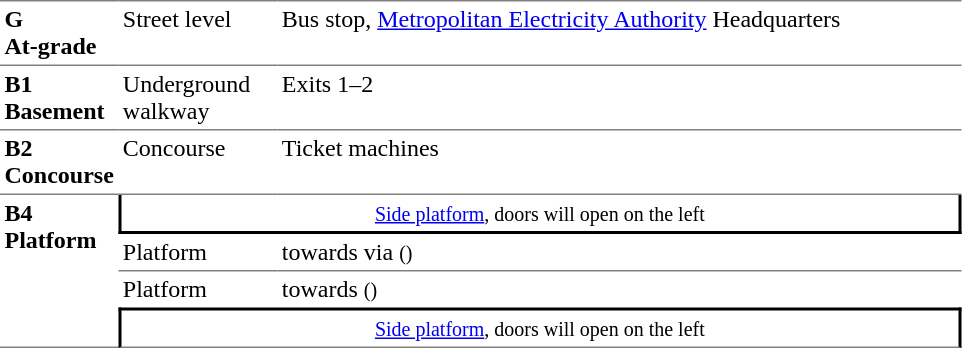<table table border=0 cellspacing=0 cellpadding=3>
<tr>
<td style = "border-top:solid 1px gray;border-bottom:solid 1px gray;" valign=top><strong>G<br>At-grade<br></strong></td>
<td style = "border-top:solid 1px gray;border-bottom:solid 1px gray;" valign=top>Street level</td>
<td style = "border-top:solid 1px gray;border-bottom:solid 1px gray;" valign=top>Bus stop, <a href='#'>Metropolitan Electricity Authority</a> Headquarters</td>
</tr>
<tr>
<td style = "border-bottom:solid 1px gray;" valign=top><strong>B1<br>Basement<br></strong></td>
<td style = "border-bottom:solid 1px gray;" valign=top>Underground walkway</td>
<td style = "border-bottom:solid 1px gray;" valign=top>Exits 1–2</td>
</tr>
<tr>
<td style = "border-bottom:solid 1px gray;" valign=top><strong>B2<br>Concourse<br></strong></td>
<td style = "border-bottom:solid 1px gray;" valign=top>Concourse</td>
<td style = "border-bottom:solid 1px gray;" valign=top>Ticket machines</td>
</tr>
<tr>
<td style="border-bottom:solid 1px gray;" rowspan=4 valign=top width=50><strong>B4<br>Platform<br></strong></td>
<td style = "border-right:solid 2px black;border-left:solid 2px black;border-bottom:solid 2px black;text-align:center;" colspan=2><small><a href='#'>Side platform</a>, doors will open on the left</small></td>
</tr>
<tr>
<td style = "border-bottom:solid 1px gray;" width=100>Platform </td>
<td style = "border-bottom:solid 1px gray;" width=450> towards  via  <small>()</small></td>
</tr>
<tr>
<td>Platform </td>
<td> towards  <small>()</small></td>
</tr>
<tr>
<td style = "border-top:solid 2px black;border-right:solid 2px black;border-left:solid 2px black;border-bottom:solid 1px gray;text-align:center;" colspan=2><small><a href='#'>Side platform</a>, doors will open on the left</small></td>
</tr>
</table>
